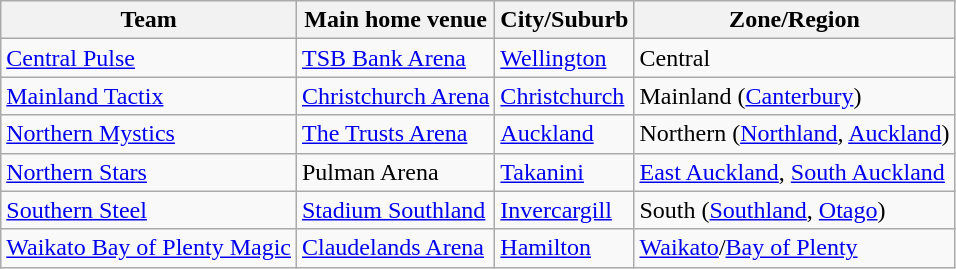<table class="wikitable collapsible">
<tr>
<th>Team</th>
<th>Main home venue</th>
<th>City/Suburb</th>
<th>Zone/Region</th>
</tr>
<tr>
<td><a href='#'>Central Pulse</a></td>
<td><a href='#'>TSB Bank Arena</a></td>
<td><a href='#'>Wellington</a></td>
<td>Central</td>
</tr>
<tr>
<td><a href='#'>Mainland Tactix</a></td>
<td><a href='#'>Christchurch Arena</a></td>
<td><a href='#'>Christchurch</a></td>
<td>Mainland (<a href='#'>Canterbury</a>)</td>
</tr>
<tr>
<td><a href='#'>Northern Mystics</a></td>
<td><a href='#'>The Trusts Arena</a></td>
<td><a href='#'>Auckland</a></td>
<td>Northern (<a href='#'>Northland</a>, <a href='#'>Auckland</a>)</td>
</tr>
<tr>
<td><a href='#'>Northern Stars</a></td>
<td>Pulman Arena</td>
<td><a href='#'>Takanini</a></td>
<td><a href='#'>East Auckland</a>, <a href='#'>South Auckland</a></td>
</tr>
<tr>
<td><a href='#'>Southern Steel</a></td>
<td><a href='#'>Stadium Southland</a></td>
<td><a href='#'>Invercargill</a></td>
<td>South (<a href='#'>Southland</a>, <a href='#'>Otago</a>)</td>
</tr>
<tr>
<td><a href='#'>Waikato Bay of Plenty Magic</a></td>
<td><a href='#'>Claudelands Arena</a></td>
<td><a href='#'>Hamilton</a></td>
<td><a href='#'>Waikato</a>/<a href='#'>Bay of Plenty</a></td>
</tr>
</table>
